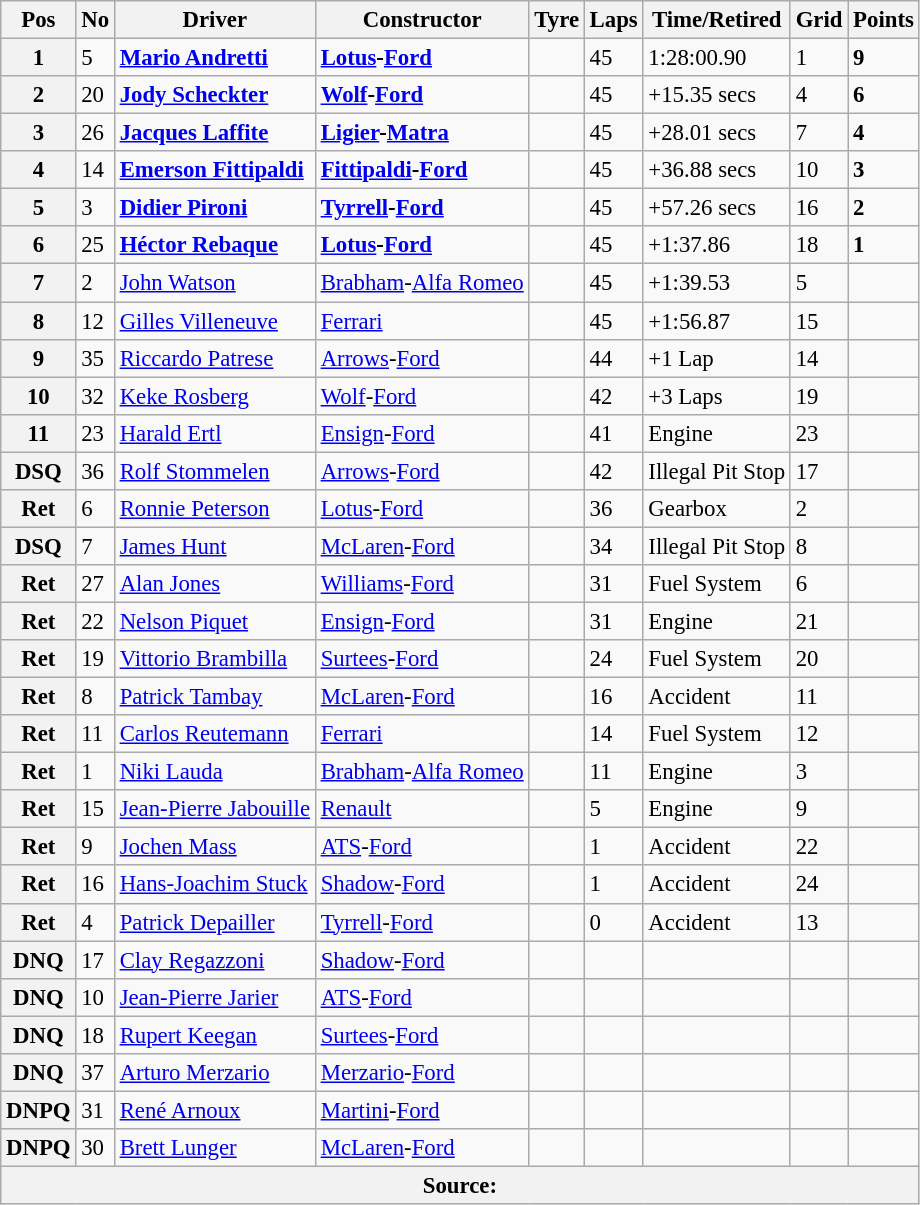<table class="wikitable" style="font-size: 95%;">
<tr>
<th>Pos</th>
<th>No</th>
<th>Driver</th>
<th>Constructor</th>
<th>Tyre</th>
<th>Laps</th>
<th>Time/Retired</th>
<th>Grid</th>
<th>Points</th>
</tr>
<tr>
<th>1</th>
<td>5</td>
<td> <strong><a href='#'>Mario Andretti</a></strong></td>
<td><strong><a href='#'>Lotus</a>-<a href='#'>Ford</a></strong></td>
<td></td>
<td>45</td>
<td>1:28:00.90</td>
<td>1</td>
<td><strong>9</strong></td>
</tr>
<tr>
<th>2</th>
<td>20</td>
<td> <strong><a href='#'>Jody Scheckter</a></strong></td>
<td><strong><a href='#'>Wolf</a>-<a href='#'>Ford</a></strong></td>
<td></td>
<td>45</td>
<td>+15.35 secs</td>
<td>4</td>
<td><strong>6</strong></td>
</tr>
<tr>
<th>3</th>
<td>26</td>
<td> <strong><a href='#'>Jacques Laffite</a></strong></td>
<td><strong><a href='#'>Ligier</a>-<a href='#'>Matra</a></strong></td>
<td></td>
<td>45</td>
<td>+28.01 secs</td>
<td>7</td>
<td><strong>4</strong></td>
</tr>
<tr>
<th>4</th>
<td>14</td>
<td> <strong><a href='#'>Emerson Fittipaldi</a></strong></td>
<td><strong><a href='#'>Fittipaldi</a>-<a href='#'>Ford</a></strong></td>
<td></td>
<td>45</td>
<td>+36.88 secs</td>
<td>10</td>
<td><strong>3</strong></td>
</tr>
<tr>
<th>5</th>
<td>3</td>
<td> <strong><a href='#'>Didier Pironi</a></strong></td>
<td><strong><a href='#'>Tyrrell</a>-<a href='#'>Ford</a></strong></td>
<td></td>
<td>45</td>
<td>+57.26 secs</td>
<td>16</td>
<td><strong>2</strong></td>
</tr>
<tr>
<th>6</th>
<td>25</td>
<td> <strong><a href='#'>Héctor Rebaque</a></strong></td>
<td><strong><a href='#'>Lotus</a>-<a href='#'>Ford</a></strong></td>
<td></td>
<td>45</td>
<td>+1:37.86</td>
<td>18</td>
<td><strong>1</strong></td>
</tr>
<tr>
<th>7</th>
<td>2</td>
<td> <a href='#'>John Watson</a></td>
<td><a href='#'>Brabham</a>-<a href='#'>Alfa Romeo</a></td>
<td></td>
<td>45</td>
<td>+1:39.53</td>
<td>5</td>
<td></td>
</tr>
<tr>
<th>8</th>
<td>12</td>
<td> <a href='#'>Gilles Villeneuve</a></td>
<td><a href='#'>Ferrari</a></td>
<td></td>
<td>45</td>
<td>+1:56.87</td>
<td>15</td>
<td></td>
</tr>
<tr>
<th>9</th>
<td>35</td>
<td> <a href='#'>Riccardo Patrese</a></td>
<td><a href='#'>Arrows</a>-<a href='#'>Ford</a></td>
<td></td>
<td>44</td>
<td>+1 Lap</td>
<td>14</td>
<td></td>
</tr>
<tr>
<th>10</th>
<td>32</td>
<td> <a href='#'>Keke Rosberg</a></td>
<td><a href='#'>Wolf</a>-<a href='#'>Ford</a></td>
<td></td>
<td>42</td>
<td>+3 Laps</td>
<td>19</td>
<td></td>
</tr>
<tr>
<th>11</th>
<td>23</td>
<td> <a href='#'>Harald Ertl</a></td>
<td><a href='#'>Ensign</a>-<a href='#'>Ford</a></td>
<td></td>
<td>41</td>
<td>Engine</td>
<td>23</td>
<td></td>
</tr>
<tr>
<th>DSQ</th>
<td>36</td>
<td> <a href='#'>Rolf Stommelen</a></td>
<td><a href='#'>Arrows</a>-<a href='#'>Ford</a></td>
<td></td>
<td>42</td>
<td>Illegal Pit Stop</td>
<td>17</td>
<td></td>
</tr>
<tr>
<th>Ret</th>
<td>6</td>
<td> <a href='#'>Ronnie Peterson</a></td>
<td><a href='#'>Lotus</a>-<a href='#'>Ford</a></td>
<td></td>
<td>36</td>
<td>Gearbox</td>
<td>2</td>
<td></td>
</tr>
<tr>
<th>DSQ</th>
<td>7</td>
<td> <a href='#'>James Hunt</a></td>
<td><a href='#'>McLaren</a>-<a href='#'>Ford</a></td>
<td></td>
<td>34</td>
<td>Illegal Pit Stop</td>
<td>8</td>
<td></td>
</tr>
<tr>
<th>Ret</th>
<td>27</td>
<td> <a href='#'>Alan Jones</a></td>
<td><a href='#'>Williams</a>-<a href='#'>Ford</a></td>
<td></td>
<td>31</td>
<td>Fuel System</td>
<td>6</td>
<td></td>
</tr>
<tr>
<th>Ret</th>
<td>22</td>
<td> <a href='#'>Nelson Piquet</a></td>
<td><a href='#'>Ensign</a>-<a href='#'>Ford</a></td>
<td></td>
<td>31</td>
<td>Engine</td>
<td>21</td>
<td></td>
</tr>
<tr>
<th>Ret</th>
<td>19</td>
<td> <a href='#'>Vittorio Brambilla</a></td>
<td><a href='#'>Surtees</a>-<a href='#'>Ford</a></td>
<td></td>
<td>24</td>
<td>Fuel System</td>
<td>20</td>
<td></td>
</tr>
<tr>
<th>Ret</th>
<td>8</td>
<td> <a href='#'>Patrick Tambay</a></td>
<td><a href='#'>McLaren</a>-<a href='#'>Ford</a></td>
<td></td>
<td>16</td>
<td>Accident</td>
<td>11</td>
<td></td>
</tr>
<tr>
<th>Ret</th>
<td>11</td>
<td> <a href='#'>Carlos Reutemann</a></td>
<td><a href='#'>Ferrari</a></td>
<td></td>
<td>14</td>
<td>Fuel System</td>
<td>12</td>
<td></td>
</tr>
<tr>
<th>Ret</th>
<td>1</td>
<td> <a href='#'>Niki Lauda</a></td>
<td><a href='#'>Brabham</a>-<a href='#'>Alfa Romeo</a></td>
<td></td>
<td>11</td>
<td>Engine</td>
<td>3</td>
<td></td>
</tr>
<tr>
<th>Ret</th>
<td>15</td>
<td> <a href='#'>Jean-Pierre Jabouille</a></td>
<td><a href='#'>Renault</a></td>
<td></td>
<td>5</td>
<td>Engine</td>
<td>9</td>
<td></td>
</tr>
<tr>
<th>Ret</th>
<td>9</td>
<td> <a href='#'>Jochen Mass</a></td>
<td><a href='#'>ATS</a>-<a href='#'>Ford</a></td>
<td></td>
<td>1</td>
<td>Accident</td>
<td>22</td>
<td></td>
</tr>
<tr>
<th>Ret</th>
<td>16</td>
<td> <a href='#'>Hans-Joachim Stuck</a></td>
<td><a href='#'>Shadow</a>-<a href='#'>Ford</a></td>
<td></td>
<td>1</td>
<td>Accident</td>
<td>24</td>
<td></td>
</tr>
<tr>
<th>Ret</th>
<td>4</td>
<td> <a href='#'>Patrick Depailler</a></td>
<td><a href='#'>Tyrrell</a>-<a href='#'>Ford</a></td>
<td></td>
<td>0</td>
<td>Accident</td>
<td>13</td>
<td></td>
</tr>
<tr>
<th>DNQ</th>
<td>17</td>
<td> <a href='#'>Clay Regazzoni</a></td>
<td><a href='#'>Shadow</a>-<a href='#'>Ford</a></td>
<td></td>
<td></td>
<td></td>
<td></td>
<td></td>
</tr>
<tr>
<th>DNQ</th>
<td>10</td>
<td> <a href='#'>Jean-Pierre Jarier</a></td>
<td><a href='#'>ATS</a>-<a href='#'>Ford</a></td>
<td></td>
<td></td>
<td></td>
<td></td>
<td></td>
</tr>
<tr>
<th>DNQ</th>
<td>18</td>
<td> <a href='#'>Rupert Keegan</a></td>
<td><a href='#'>Surtees</a>-<a href='#'>Ford</a></td>
<td></td>
<td></td>
<td></td>
<td></td>
<td></td>
</tr>
<tr>
<th>DNQ</th>
<td>37</td>
<td> <a href='#'>Arturo Merzario</a></td>
<td><a href='#'>Merzario</a>-<a href='#'>Ford</a></td>
<td></td>
<td></td>
<td></td>
<td></td>
<td></td>
</tr>
<tr>
<th>DNPQ</th>
<td>31</td>
<td> <a href='#'>René Arnoux</a></td>
<td><a href='#'>Martini</a>-<a href='#'>Ford</a></td>
<td></td>
<td></td>
<td></td>
<td></td>
<td></td>
</tr>
<tr>
<th>DNPQ</th>
<td>30</td>
<td> <a href='#'>Brett Lunger</a></td>
<td><a href='#'>McLaren</a>-<a href='#'>Ford</a></td>
<td></td>
<td></td>
<td></td>
<td></td>
<td></td>
</tr>
<tr>
<th colspan="9">Source:</th>
</tr>
</table>
